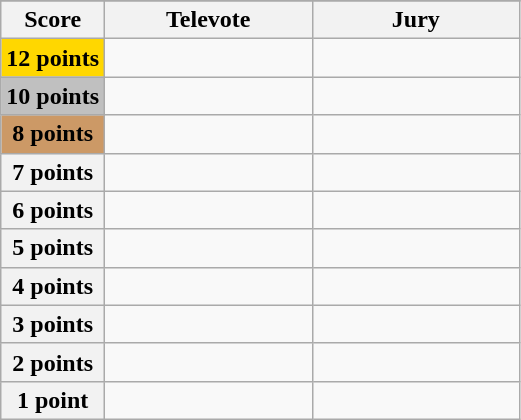<table class="wikitable">
<tr>
</tr>
<tr>
<th scope="col" width="20%">Score</th>
<th scope="col" width="40%">Televote</th>
<th scope="col" width="40%">Jury</th>
</tr>
<tr>
<th scope="row" style="background:gold">12 points</th>
<td></td>
<td></td>
</tr>
<tr>
<th scope="row" style="background:silver">10 points</th>
<td></td>
<td></td>
</tr>
<tr>
<th scope="row" style="background:#CC9966">8 points</th>
<td></td>
<td></td>
</tr>
<tr>
<th scope="row">7 points</th>
<td></td>
<td></td>
</tr>
<tr>
<th scope="row">6 points</th>
<td></td>
<td></td>
</tr>
<tr>
<th scope="row">5 points</th>
<td></td>
<td></td>
</tr>
<tr>
<th scope="row">4 points</th>
<td></td>
<td></td>
</tr>
<tr>
<th scope="row">3 points</th>
<td></td>
<td></td>
</tr>
<tr>
<th scope="row">2 points</th>
<td></td>
<td></td>
</tr>
<tr>
<th scope="row">1 point</th>
<td></td>
<td></td>
</tr>
</table>
